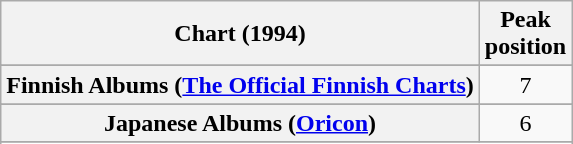<table class="wikitable sortable plainrowheaders">
<tr>
<th scope="col">Chart (1994)</th>
<th scope="col">Peak<br>position</th>
</tr>
<tr>
</tr>
<tr>
<th scope="row">Finnish Albums (<a href='#'>The Official Finnish Charts</a>)</th>
<td align="center">7</td>
</tr>
<tr>
</tr>
<tr>
<th scope="row">Japanese Albums (<a href='#'>Oricon</a>)</th>
<td align="center">6</td>
</tr>
<tr>
</tr>
<tr>
</tr>
</table>
